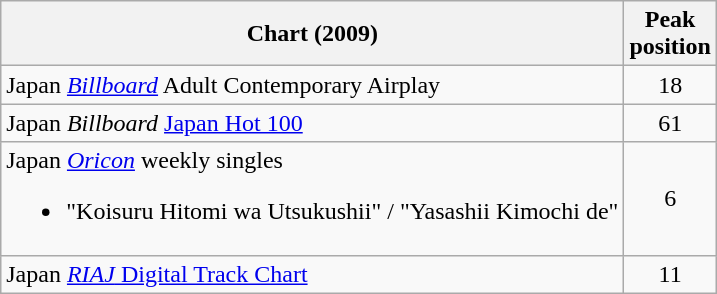<table class="wikitable sortable">
<tr>
<th>Chart (2009)</th>
<th>Peak<br>position</th>
</tr>
<tr>
<td>Japan <em><a href='#'>Billboard</a></em> Adult Contemporary Airplay</td>
<td style="text-align:center;">18</td>
</tr>
<tr>
<td>Japan <em>Billboard</em> <a href='#'>Japan Hot 100</a></td>
<td style="text-align:center;">61</td>
</tr>
<tr>
<td>Japan <em><a href='#'>Oricon</a></em> weekly singles<br><ul><li>"Koisuru Hitomi wa Utsukushii" / "Yasashii Kimochi de"</li></ul></td>
<td align="center">6</td>
</tr>
<tr>
<td>Japan <a href='#'><em>RIAJ</em> Digital Track Chart</a></td>
<td align="center">11</td>
</tr>
</table>
